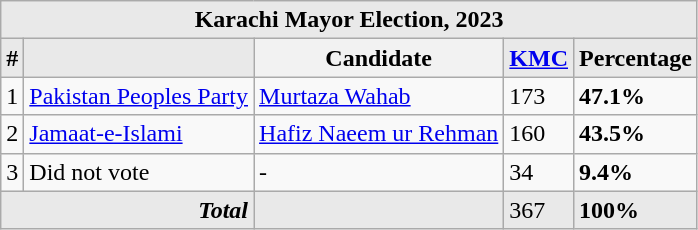<table class="wikitable">
<tr>
<th colspan="5" style="background-color:#E9E9E9" !>Karachi Mayor Election, 2023</th>
</tr>
<tr>
<th style="background-color:#E9E9E9">#</th>
<th style="background-color:#E9E9E9"></th>
<th>Candidate</th>
<th style="background-color:#E9E9E9"><a href='#'>KMC</a></th>
<th style="background-color:#E9E9E9">Percentage</th>
</tr>
<tr>
<td>1</td>
<td><a href='#'>Pakistan Peoples Party</a></td>
<td><a href='#'>Murtaza Wahab</a></td>
<td>173</td>
<td><strong>47.1%</strong></td>
</tr>
<tr>
<td>2</td>
<td align="left"><a href='#'>Jamaat-e-Islami</a></td>
<td><a href='#'>Hafiz Naeem ur Rehman</a></td>
<td>160</td>
<td><strong>43.5%</strong></td>
</tr>
<tr>
<td>3</td>
<td>Did not vote</td>
<td>-</td>
<td>34</td>
<td><strong>9.4%</strong></td>
</tr>
<tr style="border: 1px solid black; background: #E9E9E9;">
<td colspan="2" align="right"><strong><em>Total</em></strong></td>
<td></td>
<td>367</td>
<td><strong>100%</strong></td>
</tr>
</table>
